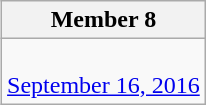<table class=wikitable align=right>
<tr>
<th>Member 8</th>
</tr>
<tr>
<td><br><a href='#'>September 16, 2016</a></td>
</tr>
</table>
